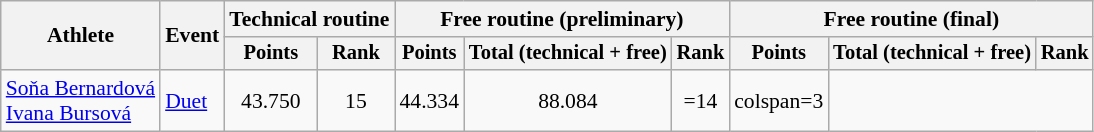<table class="wikitable" style="font-size:90%">
<tr>
<th rowspan="2">Athlete</th>
<th rowspan="2">Event</th>
<th colspan=2>Technical routine</th>
<th colspan=3>Free routine (preliminary)</th>
<th colspan=3>Free routine (final)</th>
</tr>
<tr style="font-size:95%">
<th>Points</th>
<th>Rank</th>
<th>Points</th>
<th>Total (technical + free)</th>
<th>Rank</th>
<th>Points</th>
<th>Total (technical + free)</th>
<th>Rank</th>
</tr>
<tr align=center>
<td align=left><a href='#'>Soňa Bernardová</a><br><a href='#'>Ivana Bursová</a></td>
<td align=left><a href='#'>Duet</a></td>
<td>43.750</td>
<td>15</td>
<td>44.334</td>
<td>88.084</td>
<td>=14</td>
<td>colspan=3 </td>
</tr>
</table>
